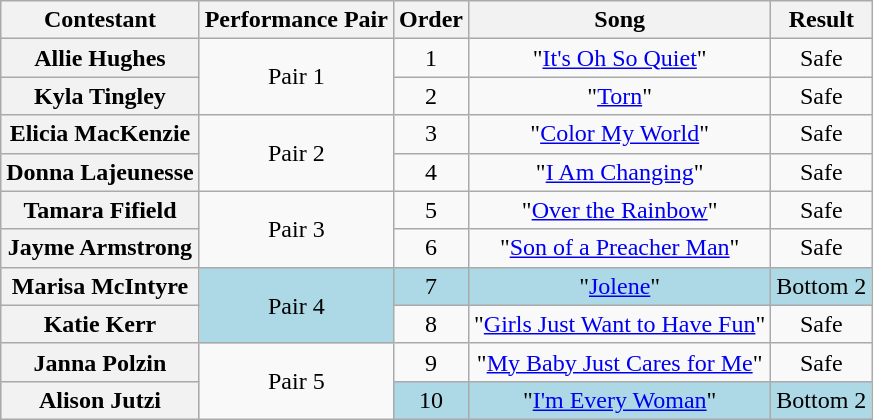<table class="wikitable plainrowheaders" style="text-align:center;">
<tr>
<th scope="col">Contestant</th>
<th scope="col">Performance Pair</th>
<th scope="col">Order</th>
<th scope="col">Song</th>
<th scope="col">Result</th>
</tr>
<tr>
<th scope="row">Allie Hughes</th>
<td rowspan="2">Pair 1</td>
<td>1</td>
<td>"<a href='#'>It's Oh So Quiet</a>"</td>
<td>Safe</td>
</tr>
<tr>
<th scope="row">Kyla Tingley</th>
<td>2</td>
<td>"<a href='#'>Torn</a>"</td>
<td>Safe</td>
</tr>
<tr>
<th scope="row">Elicia MacKenzie</th>
<td rowspan="2">Pair 2</td>
<td>3</td>
<td>"<a href='#'>Color My World</a>"</td>
<td>Safe</td>
</tr>
<tr>
<th scope="row">Donna Lajeunesse</th>
<td>4</td>
<td>"<a href='#'>I Am Changing</a>"</td>
<td>Safe</td>
</tr>
<tr>
<th scope="row">Tamara Fifield</th>
<td rowspan="2">Pair 3</td>
<td>5</td>
<td>"<a href='#'>Over the Rainbow</a>"</td>
<td>Safe</td>
</tr>
<tr>
<th scope="row">Jayme Armstrong</th>
<td>6</td>
<td>"<a href='#'>Son of a Preacher Man</a>"</td>
<td>Safe</td>
</tr>
<tr style="background:lightblue;">
<th scope="row">Marisa McIntyre</th>
<td rowspan="2">Pair 4</td>
<td>7</td>
<td>"<a href='#'>Jolene</a>"</td>
<td>Bottom 2</td>
</tr>
<tr>
<th scope="row">Katie Kerr</th>
<td>8</td>
<td>"<a href='#'>Girls Just Want to Have Fun</a>"</td>
<td>Safe</td>
</tr>
<tr>
<th scope="row">Janna Polzin</th>
<td rowspan="2">Pair 5</td>
<td>9</td>
<td>"<a href='#'>My Baby Just Cares for Me</a>"</td>
<td>Safe</td>
</tr>
<tr style="background:lightblue;">
<th scope="row">Alison Jutzi</th>
<td>10</td>
<td>"<a href='#'>I'm Every Woman</a>"</td>
<td>Bottom 2</td>
</tr>
</table>
